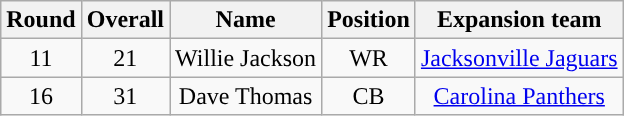<table class="wikitable" style="text-align:center">
<tr>
<th>Round</th>
<th>Overall</th>
<th>Name</th>
<th>Position</th>
<th>Expansion team</th>
</tr>
<tr>
<td>11</td>
<td>21</td>
<td>Willie Jackson</td>
<td>WR</td>
<td><a href='#'>Jacksonville Jaguars</a></td>
</tr>
<tr>
<td>16</td>
<td>31</td>
<td>Dave Thomas</td>
<td>CB</td>
<td><a href='#'>Carolina Panthers</a></td>
</tr>
</table>
